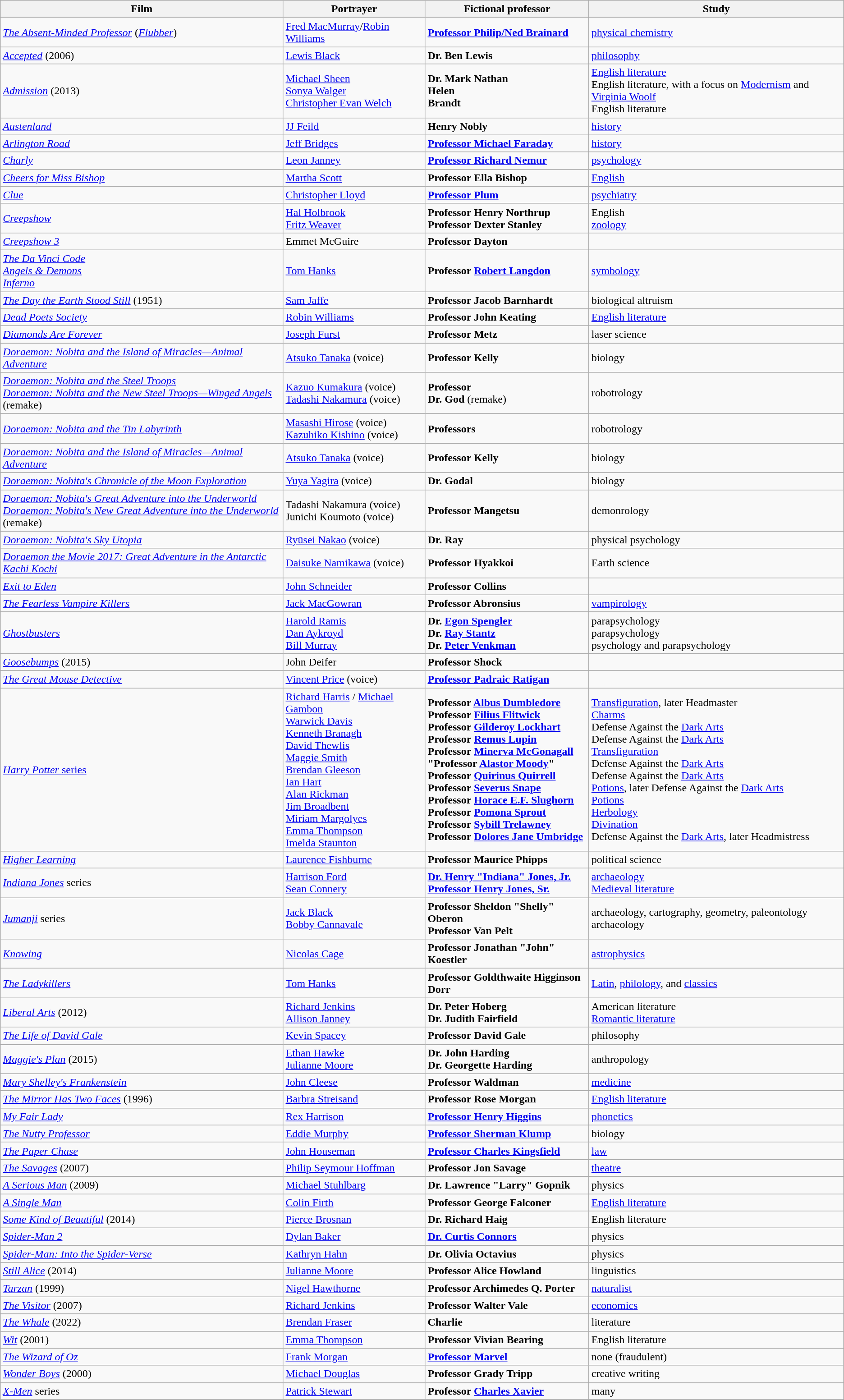<table class="wikitable" border="2">
<tr>
<th>Film</th>
<th>Portrayer</th>
<th>Fictional professor</th>
<th>Study</th>
</tr>
<tr>
<td><em><a href='#'>The Absent-Minded Professor</a></em> (<em><a href='#'>Flubber</a></em>)</td>
<td><a href='#'>Fred MacMurray</a>/<a href='#'>Robin Williams</a></td>
<td><strong><a href='#'>Professor Philip/Ned Brainard</a></strong></td>
<td><a href='#'>physical chemistry</a></td>
</tr>
<tr>
<td><em><a href='#'>Accepted</a></em> (2006)</td>
<td><a href='#'>Lewis Black</a></td>
<td><strong>Dr. Ben Lewis</strong></td>
<td><a href='#'>philosophy</a></td>
</tr>
<tr>
<td><em><a href='#'>Admission</a></em> (2013)</td>
<td><a href='#'>Michael Sheen</a><br><a href='#'>Sonya Walger</a><br><a href='#'>Christopher Evan Welch</a></td>
<td><strong>Dr. Mark Nathan</strong><br><strong>Helen</strong><br><strong>Brandt</strong></td>
<td><a href='#'>English literature</a><br>English literature, with a focus on <a href='#'>Modernism</a> and <a href='#'>Virginia Woolf</a><br>English literature</td>
</tr>
<tr>
<td><em><a href='#'>Austenland</a></em></td>
<td><a href='#'>JJ Feild</a></td>
<td><strong>Henry Nobly</strong></td>
<td><a href='#'>history</a></td>
</tr>
<tr>
<td><em><a href='#'>Arlington Road</a></em></td>
<td><a href='#'>Jeff Bridges</a></td>
<td><strong><a href='#'>Professor Michael Faraday</a></strong></td>
<td><a href='#'>history</a></td>
</tr>
<tr>
<td><em><a href='#'>Charly</a></em></td>
<td><a href='#'>Leon Janney</a></td>
<td><strong><a href='#'>Professor Richard Nemur</a></strong></td>
<td><a href='#'>psychology</a></td>
</tr>
<tr>
<td><em><a href='#'>Cheers for Miss Bishop</a></em></td>
<td><a href='#'>Martha Scott</a></td>
<td><strong>Professor Ella Bishop</strong></td>
<td><a href='#'>English</a></td>
</tr>
<tr>
<td><em><a href='#'>Clue</a></em></td>
<td><a href='#'>Christopher Lloyd</a></td>
<td><strong><a href='#'>Professor Plum</a></strong></td>
<td><a href='#'>psychiatry</a></td>
</tr>
<tr>
<td><em><a href='#'>Creepshow</a></em></td>
<td><a href='#'>Hal Holbrook</a><br><a href='#'>Fritz Weaver</a></td>
<td><strong>Professor Henry Northrup</strong><br><strong>Professor Dexter Stanley</strong></td>
<td>English<br><a href='#'>zoology</a></td>
</tr>
<tr>
<td><em><a href='#'>Creepshow 3</a></em></td>
<td>Emmet McGuire</td>
<td><strong>Professor Dayton</strong></td>
<td></td>
</tr>
<tr>
<td><em><a href='#'>The Da Vinci Code</a></em><br><em><a href='#'>Angels & Demons</a></em><br><em><a href='#'>Inferno</a></em></td>
<td><a href='#'>Tom Hanks</a></td>
<td><strong>Professor <a href='#'>Robert Langdon</a></strong></td>
<td><a href='#'>symbology</a></td>
</tr>
<tr>
<td><em><a href='#'>The Day the Earth Stood Still</a></em> (1951)</td>
<td><a href='#'>Sam Jaffe</a></td>
<td><strong>Professor Jacob Barnhardt</strong></td>
<td>biological altruism</td>
</tr>
<tr>
<td><em><a href='#'>Dead Poets Society</a></em></td>
<td><a href='#'>Robin Williams</a></td>
<td><strong>Professor John Keating</strong></td>
<td><a href='#'>English literature</a></td>
</tr>
<tr>
<td><em><a href='#'>Diamonds Are Forever</a></em></td>
<td><a href='#'>Joseph Furst</a></td>
<td><strong>Professor Metz</strong></td>
<td>laser science</td>
</tr>
<tr>
<td><em><a href='#'>Doraemon: Nobita and the Island of Miracles—Animal Adventure</a></em></td>
<td><a href='#'>Atsuko Tanaka</a> (voice)</td>
<td><strong>Professor Kelly</strong></td>
<td>biology</td>
</tr>
<tr>
<td><em><a href='#'>Doraemon: Nobita and the Steel Troops</a></em><br><em><a href='#'>Doraemon: Nobita and the New Steel Troops—Winged Angels</a></em> (remake)</td>
<td><a href='#'>Kazuo Kumakura</a> (voice)<br><a href='#'>Tadashi Nakamura</a> (voice)</td>
<td><strong>Professor</strong><br><strong>Dr. God</strong> (remake)</td>
<td>robotrology</td>
</tr>
<tr>
<td><em><a href='#'>Doraemon: Nobita and the Tin Labyrinth</a></em></td>
<td><a href='#'>Masashi Hirose</a> (voice)<br><a href='#'>Kazuhiko Kishino</a> (voice)</td>
<td><strong>Professors</strong></td>
<td>robotrology</td>
</tr>
<tr>
<td><em><a href='#'>Doraemon: Nobita and the Island of Miracles—Animal Adventure</a></em></td>
<td><a href='#'>Atsuko Tanaka</a> (voice)</td>
<td><strong>Professor Kelly</strong></td>
<td>biology</td>
</tr>
<tr>
<td><em><a href='#'>Doraemon: Nobita's Chronicle of the Moon Exploration</a></em></td>
<td><a href='#'>Yuya Yagira</a> (voice)</td>
<td><strong>Dr. Godal</strong></td>
<td>biology</td>
</tr>
<tr>
<td><em><a href='#'>Doraemon: Nobita's Great Adventure into the Underworld</a></em><br><em><a href='#'>Doraemon: Nobita's New Great Adventure into the Underworld</a></em> (remake)</td>
<td>Tadashi Nakamura (voice)<br>Junichi Koumoto (voice)</td>
<td><strong>Professor Mangetsu</strong></td>
<td>demonrology</td>
</tr>
<tr>
<td><em><a href='#'>Doraemon: Nobita's Sky Utopia</a></em></td>
<td><a href='#'>Ryūsei Nakao</a> (voice)</td>
<td><strong>Dr. Ray</strong></td>
<td>physical psychology</td>
</tr>
<tr>
<td><em><a href='#'>Doraemon the Movie 2017: Great Adventure in the Antarctic Kachi Kochi</a></em></td>
<td><a href='#'>Daisuke Namikawa</a> (voice)</td>
<td><strong>Professor Hyakkoi</strong></td>
<td>Earth science</td>
</tr>
<tr>
<td><em><a href='#'>Exit to Eden</a></em></td>
<td><a href='#'>John Schneider</a></td>
<td><strong>Professor Collins</strong></td>
<td></td>
</tr>
<tr>
<td><em><a href='#'>The Fearless Vampire Killers</a></em></td>
<td><a href='#'>Jack MacGowran</a></td>
<td><strong>Professor Abronsius</strong></td>
<td><a href='#'>vampirology</a></td>
</tr>
<tr>
<td><em><a href='#'>Ghostbusters</a></em></td>
<td><a href='#'>Harold Ramis</a><br><a href='#'>Dan Aykroyd</a><br><a href='#'>Bill Murray</a></td>
<td><strong>Dr. <a href='#'>Egon Spengler</a></strong><br><strong>Dr. <a href='#'>Ray Stantz</a></strong><br><strong>Dr. <a href='#'>Peter Venkman</a></strong></td>
<td>parapsychology<br>parapsychology<br>psychology and parapsychology</td>
</tr>
<tr>
<td><em><a href='#'>Goosebumps</a></em> (2015)</td>
<td>John Deifer</td>
<td><strong>Professor Shock</strong></td>
<td></td>
</tr>
<tr>
<td><em><a href='#'>The Great Mouse Detective</a></em></td>
<td><a href='#'>Vincent Price</a> (voice)</td>
<td><strong><a href='#'>Professor Padraic Ratigan</a></strong></td>
<td></td>
</tr>
<tr>
<td><a href='#'><em>Harry Potter</em> series</a></td>
<td><a href='#'>Richard Harris</a> / <a href='#'>Michael Gambon</a><br><a href='#'>Warwick Davis</a><br><a href='#'>Kenneth Branagh</a><br><a href='#'>David Thewlis</a><br><a href='#'>Maggie Smith</a><br><a href='#'>Brendan Gleeson</a><br><a href='#'>Ian Hart</a><br><a href='#'>Alan Rickman</a><br><a href='#'>Jim Broadbent</a><br><a href='#'>Miriam Margolyes</a><br><a href='#'>Emma Thompson</a><br><a href='#'>Imelda Staunton</a></td>
<td><strong>Professor <a href='#'>Albus Dumbledore</a></strong><br><strong>Professor <a href='#'>Filius Flitwick</a></strong><br><strong>Professor <a href='#'>Gilderoy Lockhart</a></strong><br><strong>Professor <a href='#'>Remus Lupin</a></strong><br><strong>Professor <a href='#'>Minerva McGonagall</a></strong><br><strong>"Professor <a href='#'>Alastor Moody</a>"</strong> <br><strong>Professor <a href='#'>Quirinus Quirrell</a></strong><br><strong>Professor <a href='#'>Severus Snape</a></strong><br><strong>Professor <a href='#'>Horace E.F. Slughorn</a></strong><br><strong>Professor <a href='#'>Pomona Sprout</a></strong><br><strong>Professor <a href='#'>Sybill Trelawney</a></strong><br><strong>Professor <a href='#'>Dolores Jane Umbridge</a></strong></td>
<td><a href='#'>Transfiguration</a>, later Headmaster<br><a href='#'>Charms</a><br>Defense Against the <a href='#'>Dark Arts</a><br>Defense Against the <a href='#'>Dark Arts</a><br><a href='#'>Transfiguration</a><br>Defense Against the <a href='#'>Dark Arts</a><br>Defense Against the <a href='#'>Dark Arts</a><br><a href='#'>Potions</a>, later Defense Against the <a href='#'>Dark Arts</a><br><a href='#'>Potions</a><br><a href='#'>Herbology</a><br><a href='#'>Divination</a><br>Defense Against the <a href='#'>Dark Arts</a>, later Headmistress</td>
</tr>
<tr>
<td><em><a href='#'>Higher Learning</a></em></td>
<td><a href='#'>Laurence Fishburne</a></td>
<td><strong>Professor Maurice Phipps</strong></td>
<td>political science</td>
</tr>
<tr>
<td><em><a href='#'>Indiana Jones</a></em> series</td>
<td><a href='#'>Harrison Ford</a><br><a href='#'>Sean Connery</a></td>
<td><strong><a href='#'>Dr. Henry "Indiana" Jones, Jr.</a></strong><br><strong><a href='#'>Professor Henry Jones, Sr.</a></strong></td>
<td><a href='#'>archaeology</a><br><a href='#'>Medieval literature</a></td>
</tr>
<tr>
<td><em><a href='#'>Jumanji</a></em> series</td>
<td><a href='#'>Jack Black</a><br><a href='#'>Bobby Cannavale</a></td>
<td><strong>Professor Sheldon "Shelly" Oberon</strong><br><strong>Professor Van Pelt</strong></td>
<td>archaeology, cartography, geometry, paleontology<br>archaeology</td>
</tr>
<tr>
<td><em><a href='#'>Knowing</a></em></td>
<td><a href='#'>Nicolas Cage</a></td>
<td><strong>Professor Jonathan "John" Koestler</strong></td>
<td><a href='#'>astrophysics</a></td>
</tr>
<tr>
<td><em><a href='#'>The Ladykillers</a></em></td>
<td><a href='#'>Tom Hanks</a></td>
<td><strong>Professor Goldthwaite Higginson Dorr</strong></td>
<td><a href='#'>Latin</a>, <a href='#'>philology</a>, and <a href='#'>classics</a></td>
</tr>
<tr>
<td><em><a href='#'>Liberal Arts</a></em> (2012)</td>
<td><a href='#'>Richard Jenkins</a><br><a href='#'>Allison Janney</a></td>
<td><strong>Dr. Peter Hoberg</strong><br><strong>Dr. Judith Fairfield</strong></td>
<td>American literature<br><a href='#'>Romantic literature</a></td>
</tr>
<tr>
<td><em><a href='#'>The Life of David Gale</a></em></td>
<td><a href='#'>Kevin Spacey</a></td>
<td><strong>Professor David Gale</strong></td>
<td>philosophy</td>
</tr>
<tr>
<td><em><a href='#'>Maggie's Plan</a></em> (2015)</td>
<td><a href='#'>Ethan Hawke</a><br><a href='#'>Julianne Moore</a></td>
<td><strong>Dr. John Harding</strong><br><strong>Dr. Georgette Harding</strong></td>
<td>anthropology</td>
</tr>
<tr>
<td><em><a href='#'>Mary Shelley's Frankenstein</a></em></td>
<td><a href='#'>John Cleese</a></td>
<td><strong>Professor Waldman</strong></td>
<td><a href='#'>medicine</a></td>
</tr>
<tr>
<td><em><a href='#'>The Mirror Has Two Faces</a></em> (1996)</td>
<td><a href='#'>Barbra Streisand</a></td>
<td><strong>Professor Rose Morgan</strong></td>
<td><a href='#'>English literature</a></td>
</tr>
<tr>
<td><em><a href='#'>My Fair Lady</a></em></td>
<td><a href='#'>Rex Harrison</a></td>
<td><strong><a href='#'>Professor Henry Higgins</a></strong></td>
<td><a href='#'>phonetics</a></td>
</tr>
<tr>
<td><em><a href='#'>The Nutty Professor</a></em></td>
<td><a href='#'>Eddie Murphy</a></td>
<td><strong><a href='#'>Professor Sherman Klump</a></strong></td>
<td>biology</td>
</tr>
<tr>
<td><em><a href='#'>The Paper Chase</a></em></td>
<td><a href='#'>John Houseman</a></td>
<td><strong><a href='#'>Professor Charles Kingsfield</a></strong></td>
<td><a href='#'>law</a></td>
</tr>
<tr>
<td><em><a href='#'>The Savages</a></em> (2007)</td>
<td><a href='#'>Philip Seymour Hoffman</a></td>
<td><strong>Professor Jon Savage</strong></td>
<td><a href='#'>theatre</a></td>
</tr>
<tr>
<td><em><a href='#'>A Serious Man</a></em> (2009)</td>
<td><a href='#'>Michael Stuhlbarg</a></td>
<td><strong>Dr. Lawrence "Larry" Gopnik</strong></td>
<td>physics</td>
</tr>
<tr>
<td><em><a href='#'>A Single Man</a></em></td>
<td><a href='#'>Colin Firth</a></td>
<td><strong>Professor George Falconer</strong></td>
<td><a href='#'>English literature</a></td>
</tr>
<tr>
<td><em><a href='#'>Some Kind of Beautiful</a></em> (2014)</td>
<td><a href='#'>Pierce Brosnan</a></td>
<td><strong>Dr. Richard Haig</strong></td>
<td>English literature</td>
</tr>
<tr>
<td><em><a href='#'>Spider-Man 2</a></em></td>
<td><a href='#'>Dylan Baker</a></td>
<td><strong><a href='#'>Dr. Curtis Connors</a></strong></td>
<td>physics</td>
</tr>
<tr>
<td><em><a href='#'>Spider-Man: Into the Spider-Verse</a></em></td>
<td><a href='#'>Kathryn Hahn</a></td>
<td><strong>Dr. Olivia Octavius</strong></td>
<td>physics</td>
</tr>
<tr>
<td><em><a href='#'>Still Alice</a></em> (2014)</td>
<td><a href='#'>Julianne Moore</a></td>
<td><strong>Professor Alice Howland</strong></td>
<td>linguistics</td>
</tr>
<tr>
<td><em><a href='#'>Tarzan</a></em> (1999)</td>
<td><a href='#'>Nigel Hawthorne</a></td>
<td><strong>Professor Archimedes Q. Porter</strong></td>
<td><a href='#'>naturalist</a></td>
</tr>
<tr>
<td><em><a href='#'>The Visitor</a></em> (2007)</td>
<td><a href='#'>Richard Jenkins</a></td>
<td><strong>Professor Walter Vale</strong></td>
<td><a href='#'>economics</a></td>
</tr>
<tr>
<td><em><a href='#'>The Whale</a></em> (2022)</td>
<td><a href='#'>Brendan Fraser</a></td>
<td><strong>Charlie</strong></td>
<td>literature</td>
</tr>
<tr>
<td><em><a href='#'>Wit</a></em> (2001)</td>
<td><a href='#'>Emma Thompson</a></td>
<td><strong>Professor Vivian Bearing</strong></td>
<td>English literature</td>
</tr>
<tr>
<td><em><a href='#'>The Wizard of Oz</a></em></td>
<td><a href='#'>Frank Morgan</a></td>
<td><strong><a href='#'>Professor Marvel</a></strong></td>
<td>none (fraudulent)</td>
</tr>
<tr>
<td><em><a href='#'>Wonder Boys</a></em> (2000)</td>
<td><a href='#'>Michael Douglas</a></td>
<td><strong>Professor Grady Tripp</strong></td>
<td>creative writing</td>
</tr>
<tr>
<td><em><a href='#'>X-Men</a></em> series</td>
<td><a href='#'>Patrick Stewart</a></td>
<td><strong>Professor <a href='#'>Charles Xavier</a></strong></td>
<td>many</td>
</tr>
<tr>
</tr>
</table>
